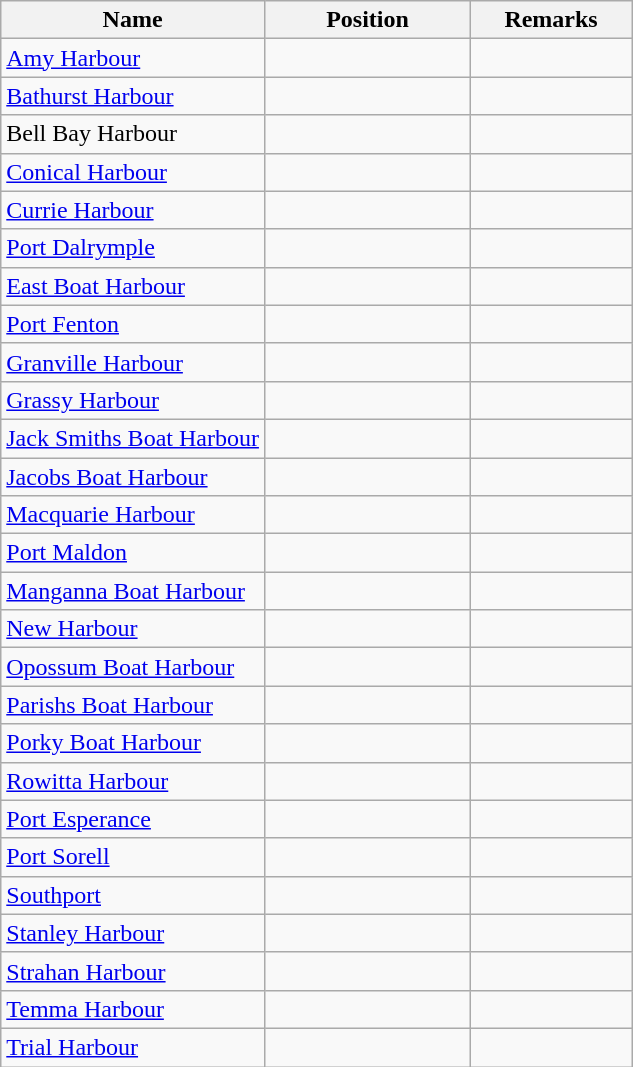<table class="wikitable">
<tr>
<th scope="col" style="min-width: 150px;">Name</th>
<th scope="col" style="min-width: 130px;">Position</th>
<th scope="col" style="min-width: 100px;">Remarks</th>
</tr>
<tr>
<td><a href='#'>Amy Harbour</a></td>
<td></td>
<td></td>
</tr>
<tr>
<td><a href='#'>Bathurst Harbour</a></td>
<td></td>
<td></td>
</tr>
<tr>
<td>Bell Bay Harbour</td>
<td></td>
<td></td>
</tr>
<tr>
<td><a href='#'>Conical Harbour</a></td>
<td></td>
<td></td>
</tr>
<tr>
<td><a href='#'>Currie Harbour</a></td>
<td></td>
<td></td>
</tr>
<tr>
<td><a href='#'>Port Dalrymple</a></td>
<td></td>
<td></td>
</tr>
<tr>
<td><a href='#'>East Boat Harbour</a></td>
<td></td>
<td></td>
</tr>
<tr>
<td><a href='#'>Port Fenton</a></td>
<td></td>
<td></td>
</tr>
<tr>
<td><a href='#'>Granville Harbour</a></td>
<td></td>
<td></td>
</tr>
<tr>
<td><a href='#'>Grassy Harbour</a></td>
<td></td>
<td></td>
</tr>
<tr>
<td><a href='#'>Jack Smiths Boat Harbour</a></td>
<td></td>
<td></td>
</tr>
<tr>
<td><a href='#'>Jacobs Boat Harbour</a></td>
<td></td>
<td></td>
</tr>
<tr>
<td><a href='#'>Macquarie Harbour</a></td>
<td></td>
<td></td>
</tr>
<tr>
<td><a href='#'>Port Maldon</a></td>
<td></td>
<td></td>
</tr>
<tr>
<td><a href='#'>Manganna Boat Harbour</a></td>
<td></td>
<td></td>
</tr>
<tr>
<td><a href='#'>New Harbour</a></td>
<td></td>
<td></td>
</tr>
<tr>
<td><a href='#'>Opossum Boat Harbour</a></td>
<td></td>
<td></td>
</tr>
<tr>
<td><a href='#'>Parishs Boat Harbour</a></td>
<td></td>
<td></td>
</tr>
<tr>
<td><a href='#'>Porky Boat Harbour</a></td>
<td></td>
<td></td>
</tr>
<tr>
<td><a href='#'>Rowitta Harbour</a></td>
<td></td>
<td></td>
</tr>
<tr>
<td><a href='#'>Port Esperance</a></td>
<td></td>
<td></td>
</tr>
<tr>
<td><a href='#'>Port Sorell</a></td>
<td></td>
<td></td>
</tr>
<tr>
<td><a href='#'>Southport</a></td>
<td></td>
<td></td>
</tr>
<tr>
<td><a href='#'>Stanley Harbour</a></td>
<td></td>
<td></td>
</tr>
<tr>
<td><a href='#'>Strahan Harbour</a></td>
<td></td>
<td></td>
</tr>
<tr>
<td><a href='#'>Temma Harbour</a></td>
<td></td>
<td></td>
</tr>
<tr>
<td><a href='#'>Trial Harbour</a></td>
<td></td>
<td></td>
</tr>
</table>
